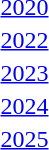<table>
<tr>
<td><a href='#'>2020</a></td>
<td></td>
<td></td>
<td></td>
</tr>
<tr>
<td><a href='#'>2022</a></td>
<td></td>
<td></td>
<td></td>
</tr>
<tr>
<td><a href='#'>2023</a></td>
<td></td>
<td></td>
<td></td>
</tr>
<tr>
<td><a href='#'>2024</a></td>
<td></td>
<td></td>
<td></td>
</tr>
<tr>
<td><a href='#'>2025</a></td>
<td></td>
<td></td>
<td></td>
</tr>
</table>
